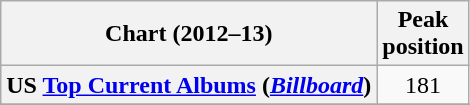<table class="wikitable plainrowheaders sortable">
<tr>
<th scope="col">Chart (2012–13)</th>
<th scope="col">Peak<br>position</th>
</tr>
<tr>
<th scope="row">US <a href='#'>Top Current Albums</a> (<em><a href='#'>Billboard</a></em>)</th>
<td align=center>181</td>
</tr>
<tr>
</tr>
<tr>
</tr>
<tr>
</tr>
</table>
